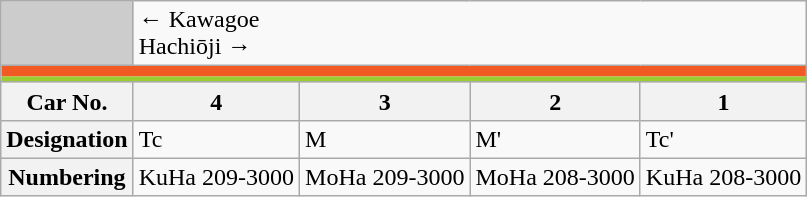<table class="wikitable">
<tr>
<td style="background-color:#ccc;"> </td>
<td colspan="4"><div>← Kawagoe</div><div>Hachiōji →</div></td>
</tr>
<tr style="line-height: 6.7px; background-color: #F15A22;">
<td colspan="5" style="padding:0; border:0;"> </td>
</tr>
<tr style="line-height: 3.3px; background-color: #9ACD32;">
<td colspan="5" style="padding:0; border:0;"> </td>
</tr>
<tr>
<th>Car No.</th>
<th>4</th>
<th>3</th>
<th>2</th>
<th>1</th>
</tr>
<tr>
<th>Designation</th>
<td>Tc</td>
<td>M</td>
<td>M'</td>
<td>Tc'</td>
</tr>
<tr>
<th>Numbering</th>
<td>KuHa 209-3000</td>
<td>MoHa 209-3000</td>
<td>MoHa 208-3000</td>
<td>KuHa 208-3000</td>
</tr>
</table>
